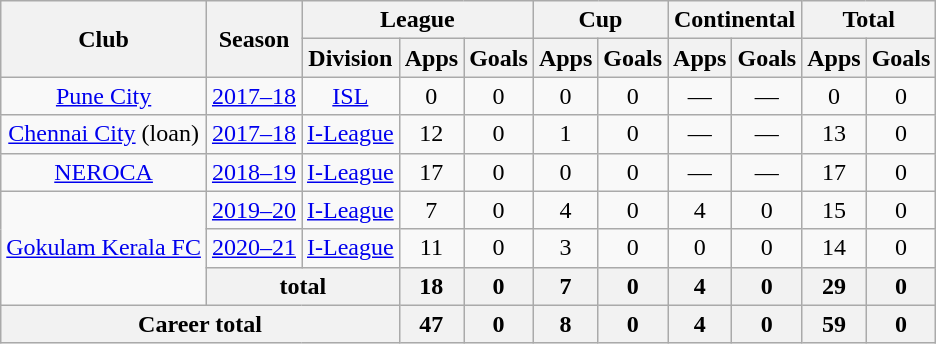<table class="wikitable" style="text-align: center;">
<tr>
<th rowspan="2">Club</th>
<th rowspan="2">Season</th>
<th colspan="3">League</th>
<th colspan="2">Cup</th>
<th colspan="2">Continental</th>
<th colspan="2">Total</th>
</tr>
<tr>
<th>Division</th>
<th>Apps</th>
<th>Goals</th>
<th>Apps</th>
<th>Goals</th>
<th>Apps</th>
<th>Goals</th>
<th>Apps</th>
<th>Goals</th>
</tr>
<tr>
<td rowspan="1"><a href='#'>Pune City</a></td>
<td><a href='#'>2017–18</a></td>
<td><a href='#'>ISL</a></td>
<td>0</td>
<td>0</td>
<td>0</td>
<td>0</td>
<td>—</td>
<td>—</td>
<td>0</td>
<td>0</td>
</tr>
<tr>
<td rowspan="1"><a href='#'>Chennai City</a> (loan)</td>
<td><a href='#'>2017–18</a></td>
<td><a href='#'>I-League</a></td>
<td>12</td>
<td>0</td>
<td>1</td>
<td>0</td>
<td>—</td>
<td>—</td>
<td>13</td>
<td>0</td>
</tr>
<tr>
<td rowspan="1"><a href='#'>NEROCA</a></td>
<td><a href='#'>2018–19</a></td>
<td><a href='#'>I-League</a></td>
<td>17</td>
<td>0</td>
<td>0</td>
<td>0</td>
<td>—</td>
<td>—</td>
<td>17</td>
<td>0</td>
</tr>
<tr>
<td rowspan="3"><a href='#'>Gokulam Kerala FC</a></td>
<td><a href='#'>2019–20</a></td>
<td><a href='#'>I-League</a></td>
<td>7</td>
<td>0</td>
<td>4</td>
<td>0</td>
<td>4</td>
<td>0</td>
<td>15</td>
<td>0</td>
</tr>
<tr>
<td><a href='#'>2020–21</a></td>
<td><a href='#'>I-League</a></td>
<td>11</td>
<td>0</td>
<td>3</td>
<td>0</td>
<td>0</td>
<td>0</td>
<td>14</td>
<td>0</td>
</tr>
<tr>
<th colspan="2">total</th>
<th>18</th>
<th>0</th>
<th>7</th>
<th>0</th>
<th>4</th>
<th>0</th>
<th>29</th>
<th>0</th>
</tr>
<tr>
<th colspan="3">Career total</th>
<th>47</th>
<th>0</th>
<th>8</th>
<th>0</th>
<th>4</th>
<th>0</th>
<th>59</th>
<th>0</th>
</tr>
</table>
